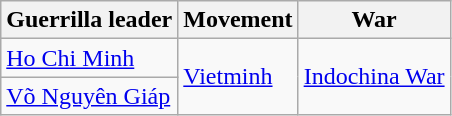<table class="wikitable">
<tr>
<th>Guerrilla leader</th>
<th>Movement</th>
<th>War</th>
</tr>
<tr>
<td><a href='#'>Ho Chi Minh</a></td>
<td rowspan="2"><a href='#'>Vietminh</a></td>
<td rowspan="2"><a href='#'>Indochina War</a></td>
</tr>
<tr>
<td><a href='#'>Võ Nguyên Giáp</a></td>
</tr>
</table>
